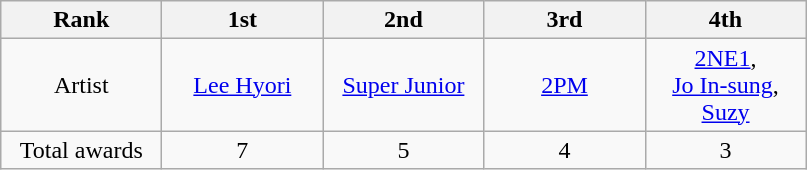<table class="wikitable" border="1">
<tr>
<th width="100">Rank</th>
<th width="100">1st</th>
<th width="100">2nd</th>
<th width="100">3rd</th>
<th width="100">4th</th>
</tr>
<tr align=center>
<td>Artist</td>
<td><a href='#'>Lee Hyori</a></td>
<td><a href='#'>Super Junior</a></td>
<td><a href='#'>2PM</a></td>
<td><a href='#'>2NE1</a>,<br> <a href='#'>Jo In-sung</a>,<br> <a href='#'>Suzy</a></td>
</tr>
<tr align=center>
<td>Total awards</td>
<td>7</td>
<td>5</td>
<td>4</td>
<td>3</td>
</tr>
</table>
